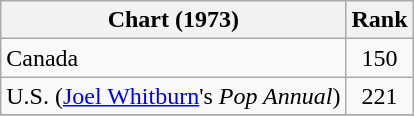<table class="wikitable">
<tr>
<th>Chart (1973)</th>
<th style="text-align:center;">Rank</th>
</tr>
<tr>
<td>Canada </td>
<td style="text-align:center;">150</td>
</tr>
<tr>
<td>U.S. (<a href='#'>Joel Whitburn</a>'s <em>Pop Annual</em>)</td>
<td style="text-align:center;">221</td>
</tr>
<tr>
</tr>
</table>
